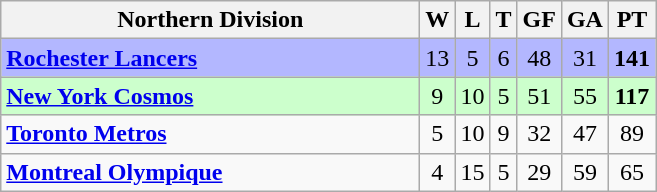<table class="wikitable" style="text-align:center">
<tr>
<th style="width:17em">Northern Division</th>
<th>W</th>
<th>L</th>
<th>T</th>
<th>GF</th>
<th>GA</th>
<th>PT</th>
</tr>
<tr align=center bgcolor=#B3B7FF>
<td align=left><strong><a href='#'>Rochester Lancers</a></strong></td>
<td>13</td>
<td>5</td>
<td>6</td>
<td>48</td>
<td>31</td>
<td><strong>141</strong></td>
</tr>
<tr align=center bgcolor=#ccffcc>
<td align=left><strong><a href='#'>New York Cosmos</a></strong></td>
<td>9</td>
<td>10</td>
<td>5</td>
<td>51</td>
<td>55</td>
<td><strong>117</strong></td>
</tr>
<tr align=center>
<td align=left><strong><a href='#'>Toronto Metros</a></strong></td>
<td>5</td>
<td>10</td>
<td>9</td>
<td>32</td>
<td>47</td>
<td>89</td>
</tr>
<tr align=center>
<td align=left><strong><a href='#'>Montreal Olympique</a></strong></td>
<td>4</td>
<td>15</td>
<td>5</td>
<td>29</td>
<td>59</td>
<td>65</td>
</tr>
</table>
